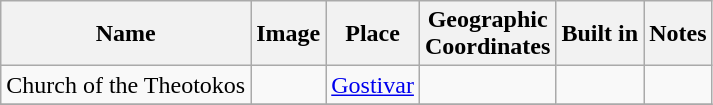<table class="wikitable">
<tr>
<th><strong> Name</strong></th>
<th><strong> Image</strong></th>
<th><strong> Place</strong></th>
<th><strong> Geographic</strong><br><strong>Coordinates</strong></th>
<th><strong> Built in</strong></th>
<th><strong> Notes</strong></th>
</tr>
<tr>
<td>Church of the Theotokos</td>
<td></td>
<td><a href='#'>Gostivar</a></td>
<td></td>
<td></td>
<td></td>
</tr>
<tr>
</tr>
</table>
